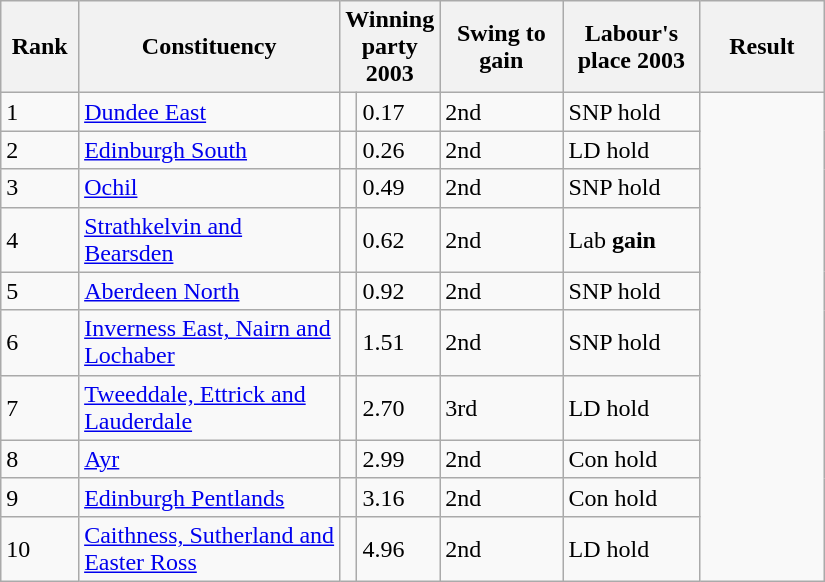<table class="wikitable" style="width:550px">
<tr>
<th style="width:50px;">Rank</th>
<th style="width:225px;">Constituency</th>
<th colspan="2" style="width:175px;">Winning party 2003</th>
<th style="width:100px;">Swing to gain</th>
<th style="width:100px;">Labour's place 2003</th>
<th style="width:100px;">Result</th>
</tr>
<tr>
<td>1</td>
<td><a href='#'>Dundee East</a></td>
<td></td>
<td>0.17</td>
<td>2nd</td>
<td>SNP hold</td>
</tr>
<tr>
<td>2</td>
<td><a href='#'>Edinburgh South</a></td>
<td></td>
<td>0.26</td>
<td>2nd</td>
<td>LD hold</td>
</tr>
<tr>
<td>3</td>
<td><a href='#'>Ochil</a></td>
<td></td>
<td>0.49</td>
<td>2nd</td>
<td>SNP hold</td>
</tr>
<tr>
<td>4</td>
<td><a href='#'>Strathkelvin and Bearsden</a></td>
<td></td>
<td>0.62</td>
<td>2nd</td>
<td>Lab <strong>gain</strong></td>
</tr>
<tr>
<td>5</td>
<td><a href='#'>Aberdeen North</a></td>
<td></td>
<td>0.92</td>
<td>2nd</td>
<td>SNP hold</td>
</tr>
<tr>
<td>6</td>
<td><a href='#'>Inverness East, Nairn and Lochaber</a></td>
<td></td>
<td>1.51</td>
<td>2nd</td>
<td>SNP hold</td>
</tr>
<tr>
<td>7</td>
<td><a href='#'>Tweeddale, Ettrick and Lauderdale</a></td>
<td></td>
<td>2.70</td>
<td>3rd</td>
<td>LD hold</td>
</tr>
<tr>
<td>8</td>
<td><a href='#'>Ayr</a></td>
<td></td>
<td>2.99</td>
<td>2nd</td>
<td>Con hold</td>
</tr>
<tr>
<td>9</td>
<td><a href='#'>Edinburgh Pentlands</a></td>
<td></td>
<td>3.16</td>
<td>2nd</td>
<td>Con hold</td>
</tr>
<tr>
<td>10</td>
<td><a href='#'>Caithness, Sutherland and Easter Ross</a></td>
<td></td>
<td>4.96</td>
<td>2nd</td>
<td>LD hold</td>
</tr>
</table>
